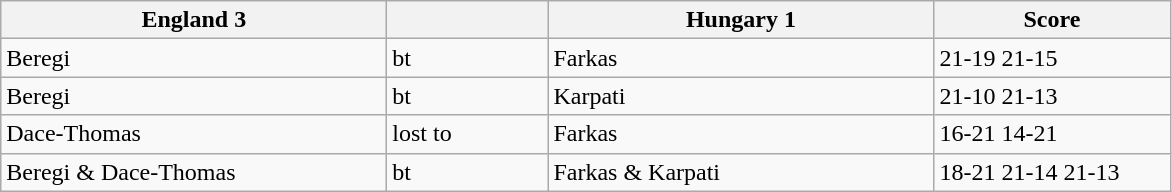<table class="wikitable">
<tr>
<th width=250> England 3</th>
<th width=100></th>
<th width=250> Hungary 1</th>
<th width=150>Score</th>
</tr>
<tr>
<td>Beregi</td>
<td>bt</td>
<td>Farkas</td>
<td>21-19 21-15</td>
</tr>
<tr>
<td>Beregi</td>
<td>bt</td>
<td>Karpati</td>
<td>21-10 21-13</td>
</tr>
<tr>
<td>Dace-Thomas</td>
<td>lost to</td>
<td>Farkas</td>
<td>16-21 14-21</td>
</tr>
<tr>
<td>Beregi & Dace-Thomas</td>
<td>bt</td>
<td>Farkas & Karpati</td>
<td>18-21 21-14 21-13</td>
</tr>
</table>
